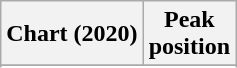<table class="wikitable plainrowheaders">
<tr>
<th>Chart (2020)</th>
<th>Peak<br>position</th>
</tr>
<tr>
</tr>
<tr>
</tr>
</table>
